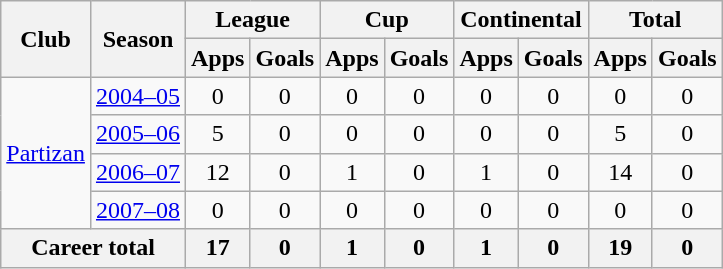<table class="wikitable" style="text-align:center">
<tr>
<th rowspan="2">Club</th>
<th rowspan="2">Season</th>
<th colspan="2">League</th>
<th colspan="2">Cup</th>
<th colspan="2">Continental</th>
<th colspan="2">Total</th>
</tr>
<tr>
<th>Apps</th>
<th>Goals</th>
<th>Apps</th>
<th>Goals</th>
<th>Apps</th>
<th>Goals</th>
<th>Apps</th>
<th>Goals</th>
</tr>
<tr>
<td rowspan="4"><a href='#'>Partizan</a></td>
<td><a href='#'>2004–05</a></td>
<td>0</td>
<td>0</td>
<td>0</td>
<td>0</td>
<td>0</td>
<td>0</td>
<td>0</td>
<td>0</td>
</tr>
<tr>
<td><a href='#'>2005–06</a></td>
<td>5</td>
<td>0</td>
<td>0</td>
<td>0</td>
<td>0</td>
<td>0</td>
<td>5</td>
<td>0</td>
</tr>
<tr>
<td><a href='#'>2006–07</a></td>
<td>12</td>
<td>0</td>
<td>1</td>
<td>0</td>
<td>1</td>
<td>0</td>
<td>14</td>
<td>0</td>
</tr>
<tr>
<td><a href='#'>2007–08</a></td>
<td>0</td>
<td>0</td>
<td>0</td>
<td>0</td>
<td>0</td>
<td>0</td>
<td>0</td>
<td>0</td>
</tr>
<tr>
<th colspan="2">Career total</th>
<th>17</th>
<th>0</th>
<th>1</th>
<th>0</th>
<th>1</th>
<th>0</th>
<th>19</th>
<th>0</th>
</tr>
</table>
